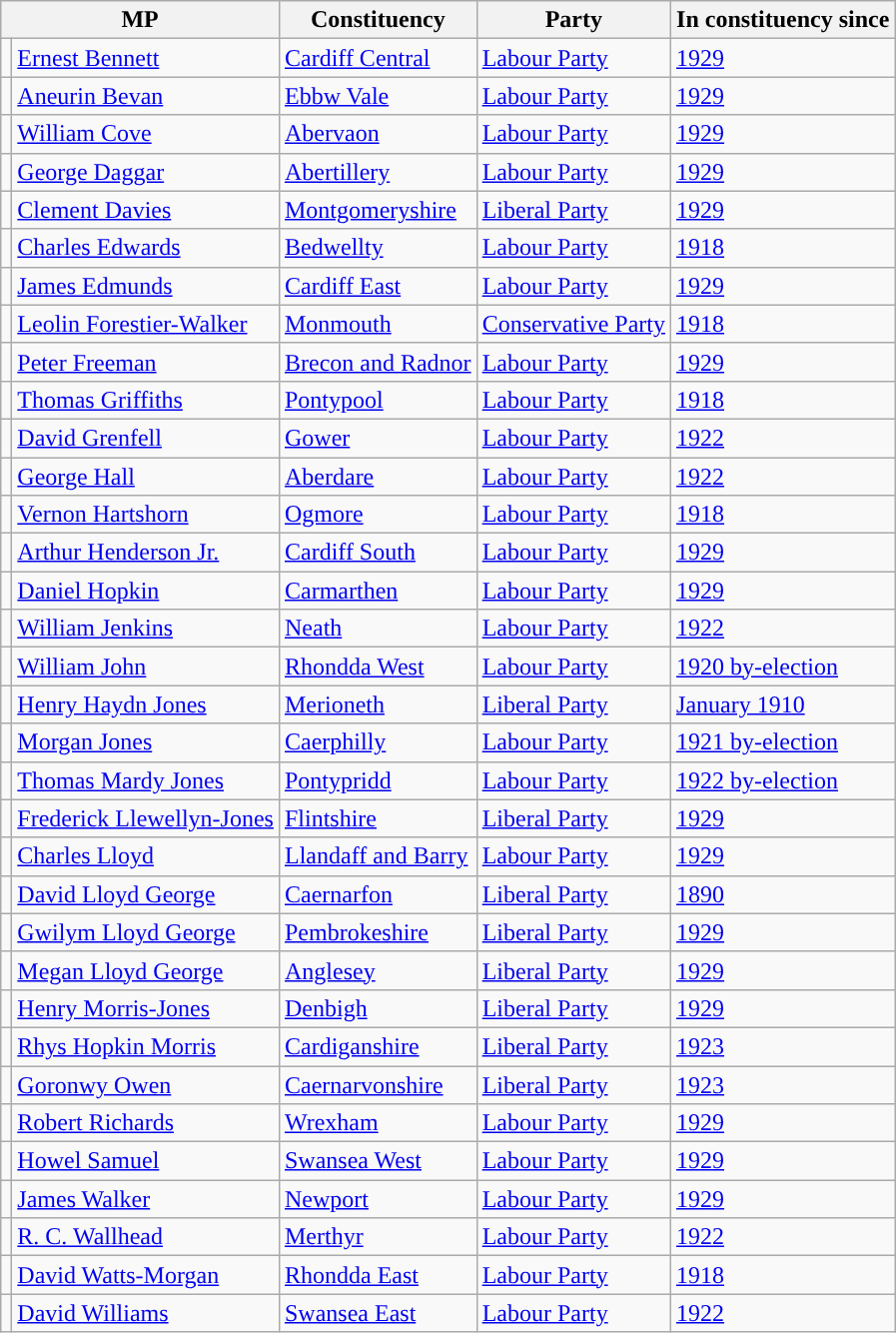<table class="wikitable sortable">
<tr>
<th colspan="2">MP</th>
<th>Constituency</th>
<th>Party</th>
<th>In constituency since</th>
</tr>
<tr>
<td style="color:inherit;background-color: "></td>
<td><a href='#'>Ernest Bennett</a></td>
<td><a href='#'>Cardiff Central</a></td>
<td><a href='#'>Labour Party</a></td>
<td><a href='#'>1929</a></td>
</tr>
<tr>
<td style="color:inherit;background-color: "></td>
<td><a href='#'>Aneurin Bevan</a></td>
<td><a href='#'>Ebbw Vale</a></td>
<td><a href='#'>Labour Party</a></td>
<td><a href='#'>1929</a></td>
</tr>
<tr>
<td style="color:inherit;background-color: "></td>
<td><a href='#'>William Cove</a></td>
<td><a href='#'>Abervaon</a></td>
<td><a href='#'>Labour Party</a></td>
<td><a href='#'>1929</a></td>
</tr>
<tr>
<td style="color:inherit;background-color: "></td>
<td><a href='#'>George Daggar</a></td>
<td><a href='#'>Abertillery</a></td>
<td><a href='#'>Labour Party</a></td>
<td><a href='#'>1929</a></td>
</tr>
<tr>
<td style="color:inherit;background-color: "></td>
<td><a href='#'>Clement Davies</a></td>
<td><a href='#'>Montgomeryshire</a></td>
<td><a href='#'>Liberal Party</a></td>
<td><a href='#'>1929</a></td>
</tr>
<tr>
<td style="color:inherit;background-color: "></td>
<td><a href='#'>Charles Edwards</a></td>
<td><a href='#'>Bedwellty</a></td>
<td><a href='#'>Labour Party</a></td>
<td><a href='#'>1918</a></td>
</tr>
<tr>
<td style="color:inherit;background-color: "></td>
<td><a href='#'>James Edmunds</a></td>
<td><a href='#'>Cardiff East</a></td>
<td><a href='#'>Labour Party</a></td>
<td><a href='#'>1929</a></td>
</tr>
<tr>
<td style="color:inherit;background-color: "></td>
<td><a href='#'>Leolin Forestier-Walker</a></td>
<td><a href='#'>Monmouth</a></td>
<td><a href='#'>Conservative Party</a></td>
<td><a href='#'>1918</a></td>
</tr>
<tr>
<td style="color:inherit;background-color: "></td>
<td><a href='#'>Peter Freeman</a></td>
<td><a href='#'>Brecon and Radnor</a></td>
<td><a href='#'>Labour Party</a></td>
<td><a href='#'>1929</a></td>
</tr>
<tr>
<td style="color:inherit;background-color: "></td>
<td><a href='#'>Thomas Griffiths</a></td>
<td><a href='#'>Pontypool</a></td>
<td><a href='#'>Labour Party</a></td>
<td><a href='#'>1918</a></td>
</tr>
<tr>
<td style="color:inherit;background-color: "></td>
<td><a href='#'>David Grenfell</a></td>
<td><a href='#'>Gower</a></td>
<td><a href='#'>Labour Party</a></td>
<td><a href='#'>1922</a></td>
</tr>
<tr>
<td style="color:inherit;background-color: "></td>
<td><a href='#'>George Hall</a></td>
<td><a href='#'>Aberdare</a></td>
<td><a href='#'>Labour Party</a></td>
<td><a href='#'>1922</a></td>
</tr>
<tr>
<td style="color:inherit;background-color: "></td>
<td><a href='#'>Vernon Hartshorn</a></td>
<td><a href='#'>Ogmore</a></td>
<td><a href='#'>Labour Party</a></td>
<td><a href='#'>1918</a></td>
</tr>
<tr>
<td style="color:inherit;background-color: "></td>
<td><a href='#'>Arthur Henderson Jr.</a></td>
<td><a href='#'>Cardiff South</a></td>
<td><a href='#'>Labour Party</a></td>
<td><a href='#'>1929</a></td>
</tr>
<tr>
<td style="color:inherit;background-color: "></td>
<td><a href='#'>Daniel Hopkin</a></td>
<td><a href='#'>Carmarthen</a></td>
<td><a href='#'>Labour Party</a></td>
<td><a href='#'>1929</a></td>
</tr>
<tr>
<td style="color:inherit;background-color: "></td>
<td><a href='#'>William Jenkins</a></td>
<td><a href='#'>Neath</a></td>
<td><a href='#'>Labour Party</a></td>
<td><a href='#'>1922</a></td>
</tr>
<tr>
<td style="color:inherit;background-color: "></td>
<td><a href='#'>William John</a></td>
<td><a href='#'>Rhondda West</a></td>
<td><a href='#'>Labour Party</a></td>
<td><a href='#'>1920 by-election</a></td>
</tr>
<tr>
<td style="color:inherit;background-color: "></td>
<td><a href='#'>Henry Haydn Jones</a></td>
<td><a href='#'>Merioneth</a></td>
<td><a href='#'>Liberal Party</a></td>
<td><a href='#'>January 1910</a></td>
</tr>
<tr>
<td style="color:inherit;background-color: "></td>
<td><a href='#'>Morgan Jones</a></td>
<td><a href='#'>Caerphilly</a></td>
<td><a href='#'>Labour Party</a></td>
<td><a href='#'>1921 by-election</a></td>
</tr>
<tr>
<td style="color:inherit;background-color: "></td>
<td><a href='#'>Thomas Mardy Jones</a></td>
<td><a href='#'>Pontypridd</a></td>
<td><a href='#'>Labour Party</a></td>
<td><a href='#'>1922 by-election</a></td>
</tr>
<tr>
<td style="color:inherit;background-color: "></td>
<td><a href='#'>Frederick Llewellyn-Jones</a></td>
<td><a href='#'>Flintshire</a></td>
<td><a href='#'>Liberal Party</a></td>
<td><a href='#'>1929</a></td>
</tr>
<tr>
<td style="color:inherit;background-color: "></td>
<td><a href='#'>Charles Lloyd</a></td>
<td><a href='#'>Llandaff and Barry</a></td>
<td><a href='#'>Labour Party</a></td>
<td><a href='#'>1929</a></td>
</tr>
<tr>
<td style="color:inherit;background-color: "></td>
<td><a href='#'>David Lloyd George</a></td>
<td><a href='#'>Caernarfon</a></td>
<td><a href='#'>Liberal Party</a></td>
<td><a href='#'>1890</a></td>
</tr>
<tr>
<td style="color:inherit;background-color: "></td>
<td><a href='#'>Gwilym Lloyd George</a></td>
<td><a href='#'>Pembrokeshire</a></td>
<td><a href='#'>Liberal Party</a></td>
<td><a href='#'>1929</a></td>
</tr>
<tr>
<td style="color:inherit;background-color: "></td>
<td><a href='#'>Megan Lloyd George</a></td>
<td><a href='#'>Anglesey</a></td>
<td><a href='#'>Liberal Party</a></td>
<td><a href='#'>1929</a></td>
</tr>
<tr>
<td style="color:inherit;background-color: "></td>
<td><a href='#'>Henry Morris-Jones</a></td>
<td><a href='#'>Denbigh</a></td>
<td><a href='#'>Liberal Party</a></td>
<td><a href='#'>1929</a></td>
</tr>
<tr>
<td style="color:inherit;background-color: "></td>
<td><a href='#'>Rhys Hopkin Morris</a></td>
<td><a href='#'>Cardiganshire</a></td>
<td><a href='#'>Liberal Party</a></td>
<td><a href='#'>1923</a></td>
</tr>
<tr>
<td style="color:inherit;background-color: "></td>
<td><a href='#'>Goronwy Owen</a></td>
<td><a href='#'>Caernarvonshire</a></td>
<td><a href='#'>Liberal Party</a></td>
<td><a href='#'>1923</a></td>
</tr>
<tr>
<td style="color:inherit;background-color: "></td>
<td><a href='#'>Robert Richards</a></td>
<td><a href='#'>Wrexham</a></td>
<td><a href='#'>Labour Party</a></td>
<td><a href='#'>1929</a></td>
</tr>
<tr>
<td style="color:inherit;background-color: "></td>
<td><a href='#'>Howel Samuel</a></td>
<td><a href='#'>Swansea West</a></td>
<td><a href='#'>Labour Party</a></td>
<td><a href='#'>1929</a></td>
</tr>
<tr>
<td style="color:inherit;background-color: "></td>
<td><a href='#'>James Walker</a></td>
<td><a href='#'>Newport</a></td>
<td><a href='#'>Labour Party</a></td>
<td><a href='#'>1929</a></td>
</tr>
<tr>
<td style="color:inherit;background-color: "></td>
<td><a href='#'>R. C. Wallhead</a></td>
<td><a href='#'>Merthyr</a></td>
<td><a href='#'>Labour Party</a></td>
<td><a href='#'>1922</a></td>
</tr>
<tr>
<td style="color:inherit;background-color: "></td>
<td><a href='#'>David Watts-Morgan</a></td>
<td><a href='#'>Rhondda East</a></td>
<td><a href='#'>Labour Party</a></td>
<td><a href='#'>1918</a></td>
</tr>
<tr>
<td style="color:inherit;background-color: "></td>
<td><a href='#'>David Williams</a></td>
<td><a href='#'>Swansea East</a></td>
<td><a href='#'>Labour Party</a></td>
<td><a href='#'>1922</a></td>
</tr>
</table>
